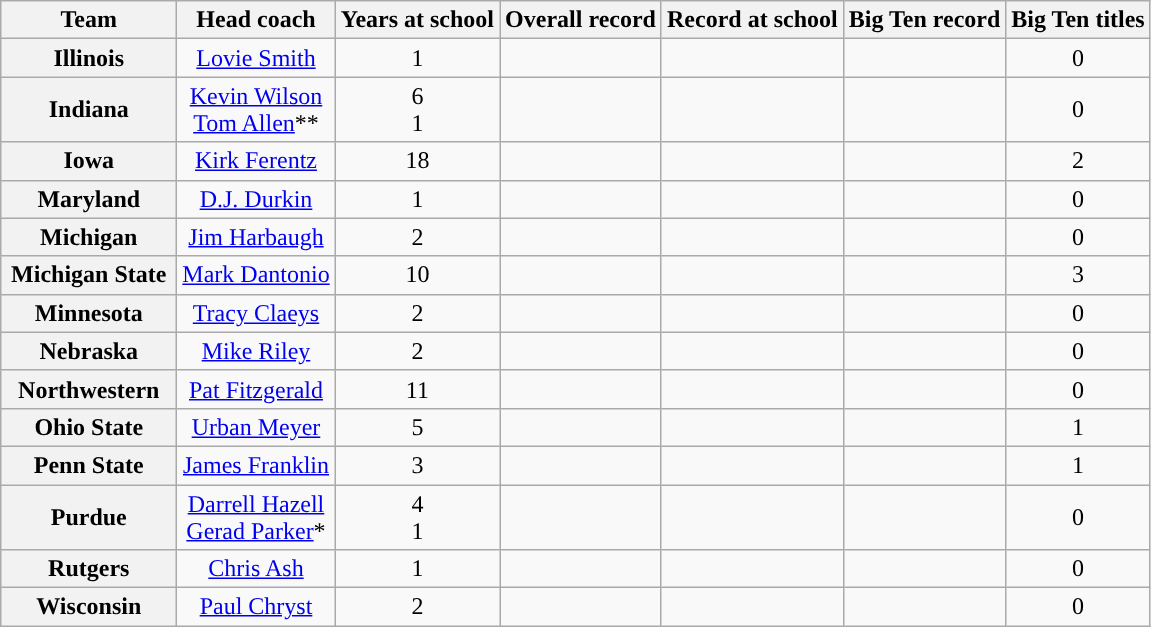<table class="wikitable sortable" style="text-align: center;">
<tr>
<th width="110">Team</th>
<th>Head coach</th>
<th>Years at school</th>
<th>Overall record</th>
<th>Record at school</th>
<th>Big Ten record</th>
<th>Big Ten titles</th>
</tr>
<tr>
<th style="background:#">Illinois</th>
<td><a href='#'>Lovie Smith</a></td>
<td>1</td>
<td></td>
<td></td>
<td></td>
<td>0</td>
</tr>
<tr>
<th style=>Indiana</th>
<td><a href='#'>Kevin Wilson</a><br><a href='#'>Tom Allen</a>**</td>
<td>6<br>1</td>
<td><br> </td>
<td><br> </td>
<td><br> </td>
<td>0</td>
</tr>
<tr>
<th style=>Iowa</th>
<td><a href='#'>Kirk Ferentz</a></td>
<td>18</td>
<td></td>
<td></td>
<td></td>
<td>2</td>
</tr>
<tr>
<th style=>Maryland</th>
<td><a href='#'>D.J. Durkin</a></td>
<td>1</td>
<td></td>
<td></td>
<td></td>
<td>0</td>
</tr>
<tr>
<th style=>Michigan</th>
<td><a href='#'>Jim Harbaugh</a></td>
<td>2</td>
<td></td>
<td></td>
<td></td>
<td>0</td>
</tr>
<tr>
<th style=>Michigan State</th>
<td><a href='#'>Mark Dantonio</a></td>
<td>10</td>
<td></td>
<td></td>
<td></td>
<td>3</td>
</tr>
<tr>
<th style=>Minnesota</th>
<td><a href='#'>Tracy Claeys</a></td>
<td>2</td>
<td></td>
<td></td>
<td></td>
<td>0</td>
</tr>
<tr>
<th style=>Nebraska</th>
<td><a href='#'>Mike Riley</a></td>
<td>2</td>
<td></td>
<td></td>
<td></td>
<td>0</td>
</tr>
<tr>
<th style=>Northwestern</th>
<td><a href='#'>Pat Fitzgerald</a></td>
<td>11</td>
<td></td>
<td></td>
<td></td>
<td>0</td>
</tr>
<tr>
<th style=>Ohio State</th>
<td><a href='#'>Urban Meyer</a></td>
<td>5</td>
<td></td>
<td></td>
<td></td>
<td>1</td>
</tr>
<tr>
<th style=>Penn State</th>
<td><a href='#'>James Franklin</a></td>
<td>3</td>
<td></td>
<td></td>
<td></td>
<td>1</td>
</tr>
<tr>
<th style=>Purdue</th>
<td><a href='#'>Darrell Hazell</a><br><a href='#'>Gerad Parker</a>*</td>
<td>4<br>1</td>
<td><br> </td>
<td><br> </td>
<td><br></td>
<td>0</td>
</tr>
<tr>
<th style=>Rutgers</th>
<td><a href='#'>Chris Ash</a></td>
<td>1</td>
<td></td>
<td></td>
<td></td>
<td>0</td>
</tr>
<tr>
<th style=>Wisconsin</th>
<td><a href='#'>Paul Chryst</a></td>
<td>2</td>
<td></td>
<td></td>
<td></td>
<td>0</td>
</tr>
</table>
